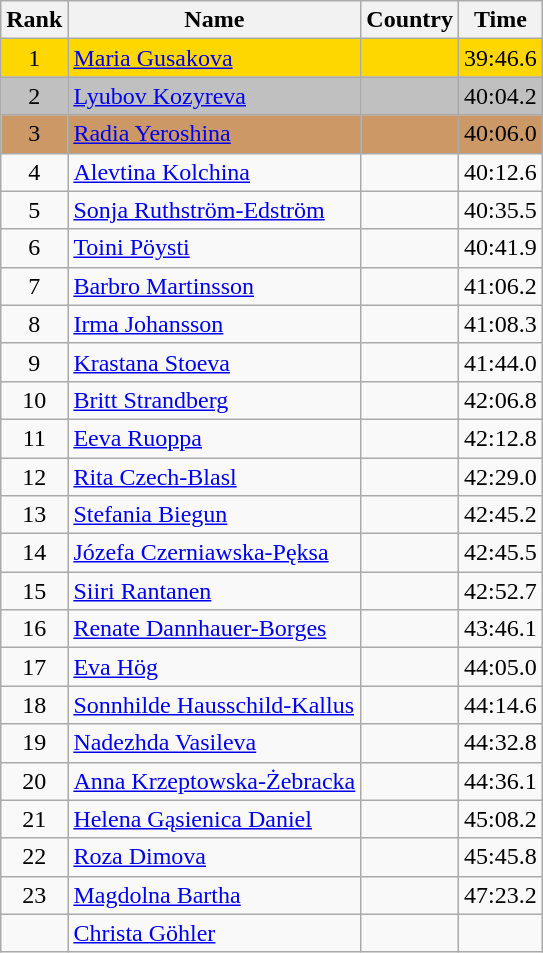<table class="wikitable sortable" style="text-align:center">
<tr>
<th>Rank</th>
<th>Name</th>
<th>Country</th>
<th>Time</th>
</tr>
<tr bgcolor=gold>
<td>1</td>
<td align="left"><a href='#'>Maria Gusakova</a></td>
<td align="left"></td>
<td>39:46.6</td>
</tr>
<tr bgcolor=silver>
<td>2</td>
<td align="left"><a href='#'>Lyubov Kozyreva</a></td>
<td align="left"></td>
<td>40:04.2</td>
</tr>
<tr bgcolor=#CC9966>
<td>3</td>
<td align="left"><a href='#'>Radia Yeroshina</a></td>
<td align="left"></td>
<td>40:06.0</td>
</tr>
<tr>
<td>4</td>
<td align="left"><a href='#'>Alevtina Kolchina</a></td>
<td align="left"></td>
<td>40:12.6</td>
</tr>
<tr>
<td>5</td>
<td align="left"><a href='#'>Sonja Ruthström-Edström</a></td>
<td align="left"></td>
<td>40:35.5</td>
</tr>
<tr>
<td>6</td>
<td align="left"><a href='#'>Toini Pöysti</a></td>
<td align="left"></td>
<td>40:41.9</td>
</tr>
<tr>
<td>7</td>
<td align="left"><a href='#'>Barbro Martinsson</a></td>
<td align="left"></td>
<td>41:06.2</td>
</tr>
<tr>
<td>8</td>
<td align="left"><a href='#'>Irma Johansson</a></td>
<td align="left"></td>
<td>41:08.3</td>
</tr>
<tr>
<td>9</td>
<td align="left"><a href='#'>Krastana Stoeva</a></td>
<td align="left"></td>
<td>41:44.0</td>
</tr>
<tr>
<td>10</td>
<td align="left"><a href='#'>Britt Strandberg</a></td>
<td align="left"></td>
<td>42:06.8</td>
</tr>
<tr>
<td>11</td>
<td align="left"><a href='#'>Eeva Ruoppa</a></td>
<td align="left"></td>
<td>42:12.8</td>
</tr>
<tr>
<td>12</td>
<td align="left"><a href='#'>Rita Czech-Blasl</a></td>
<td align="left"></td>
<td>42:29.0</td>
</tr>
<tr>
<td>13</td>
<td align="left"><a href='#'>Stefania Biegun</a></td>
<td align="left"></td>
<td>42:45.2</td>
</tr>
<tr>
<td>14</td>
<td align="left"><a href='#'>Józefa Czerniawska-Pęksa</a></td>
<td align="left"></td>
<td>42:45.5</td>
</tr>
<tr>
<td>15</td>
<td align="left"><a href='#'>Siiri Rantanen</a></td>
<td align="left"></td>
<td>42:52.7</td>
</tr>
<tr>
<td>16</td>
<td align="left"><a href='#'>Renate Dannhauer-Borges</a></td>
<td align="left"></td>
<td>43:46.1</td>
</tr>
<tr>
<td>17</td>
<td align="left"><a href='#'>Eva Hög</a></td>
<td align="left"></td>
<td>44:05.0</td>
</tr>
<tr>
<td>18</td>
<td align="left"><a href='#'>Sonnhilde Hausschild-Kallus</a></td>
<td align="left"></td>
<td>44:14.6</td>
</tr>
<tr>
<td>19</td>
<td align="left"><a href='#'>Nadezhda Vasileva</a></td>
<td align="left"></td>
<td>44:32.8</td>
</tr>
<tr>
<td>20</td>
<td align="left"><a href='#'>Anna Krzeptowska-Żebracka</a></td>
<td align="left"></td>
<td>44:36.1</td>
</tr>
<tr>
<td>21</td>
<td align="left"><a href='#'>Helena Gąsienica Daniel</a></td>
<td align="left"></td>
<td>45:08.2</td>
</tr>
<tr>
<td>22</td>
<td align="left"><a href='#'>Roza Dimova</a></td>
<td align="left"></td>
<td>45:45.8</td>
</tr>
<tr>
<td>23</td>
<td align="left"><a href='#'>Magdolna Bartha</a></td>
<td align="left"></td>
<td>47:23.2</td>
</tr>
<tr>
<td></td>
<td align="left"><a href='#'>Christa Göhler</a></td>
<td align="left"></td>
<td></td>
</tr>
</table>
